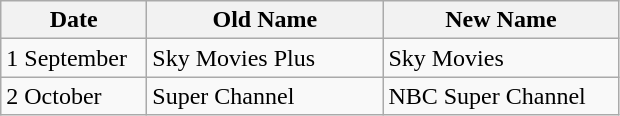<table class="wikitable">
<tr>
<th width=90>Date</th>
<th width=150>Old Name</th>
<th width=150>New Name</th>
</tr>
<tr>
<td>1 September</td>
<td>Sky Movies Plus</td>
<td>Sky Movies</td>
</tr>
<tr>
<td>2 October</td>
<td>Super Channel</td>
<td>NBC Super Channel</td>
</tr>
</table>
